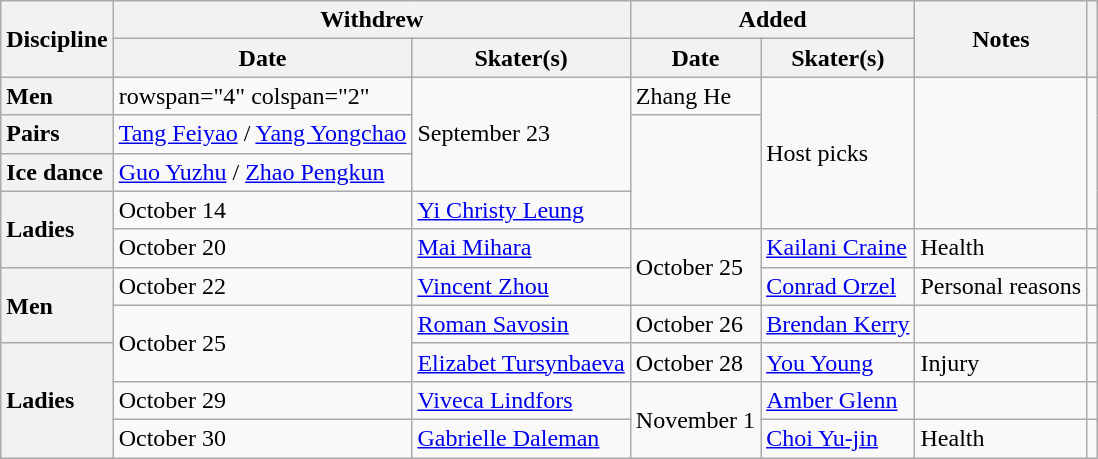<table class="wikitable unsortable">
<tr>
<th scope="col" rowspan=2>Discipline</th>
<th scope="col" colspan=2>Withdrew</th>
<th scope="col" colspan=2>Added</th>
<th scope="col" rowspan=2>Notes</th>
<th scope="col" rowspan=2></th>
</tr>
<tr>
<th>Date</th>
<th>Skater(s)</th>
<th>Date</th>
<th>Skater(s)</th>
</tr>
<tr>
<th scope="row" style="text-align:left">Men</th>
<td>rowspan="4" colspan="2" </td>
<td rowspan="3">September 23</td>
<td> Zhang He</td>
<td rowspan=4>Host picks</td>
<td rowspan=4></td>
</tr>
<tr>
<th scope="row" style="text-align:left">Pairs</th>
<td> <a href='#'>Tang Feiyao</a> / <a href='#'>Yang Yongchao</a></td>
</tr>
<tr>
<th scope="row" style="text-align:left">Ice dance</th>
<td> <a href='#'>Guo Yuzhu</a> / <a href='#'>Zhao Pengkun</a></td>
</tr>
<tr>
<th scope="row" style="text-align:left" rowspan="2">Ladies</th>
<td>October 14</td>
<td> <a href='#'>Yi Christy Leung</a></td>
</tr>
<tr>
<td>October 20</td>
<td> <a href='#'>Mai Mihara</a></td>
<td rowspan="2">October 25</td>
<td> <a href='#'>Kailani Craine</a></td>
<td>Health</td>
<td></td>
</tr>
<tr>
<th scope="row" style="text-align:left" rowspan="2">Men</th>
<td>October 22</td>
<td> <a href='#'>Vincent Zhou</a></td>
<td> <a href='#'>Conrad Orzel</a></td>
<td>Personal reasons</td>
<td></td>
</tr>
<tr>
<td rowspan="2">October 25</td>
<td> <a href='#'>Roman Savosin</a></td>
<td>October 26</td>
<td> <a href='#'>Brendan Kerry</a></td>
<td></td>
<td></td>
</tr>
<tr>
<th scope="row" style="text-align:left" rowspan="3">Ladies</th>
<td> <a href='#'>Elizabet Tursynbaeva</a></td>
<td>October 28</td>
<td> <a href='#'>You Young</a></td>
<td>Injury</td>
<td></td>
</tr>
<tr>
<td>October 29</td>
<td> <a href='#'>Viveca Lindfors</a></td>
<td rowspan="2">November 1</td>
<td> <a href='#'>Amber Glenn</a></td>
<td></td>
<td></td>
</tr>
<tr>
<td>October 30</td>
<td> <a href='#'>Gabrielle Daleman</a></td>
<td> <a href='#'>Choi Yu-jin</a></td>
<td>Health</td>
<td></td>
</tr>
</table>
